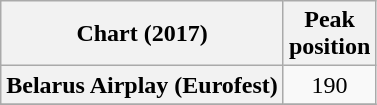<table class="wikitable plainrowheaders" style="text-align:center">
<tr>
<th scope="col">Chart (2017)</th>
<th scope="col">Peak<br>position</th>
</tr>
<tr>
<th scope="row">Belarus Airplay (Eurofest)</th>
<td>190</td>
</tr>
<tr>
</tr>
</table>
